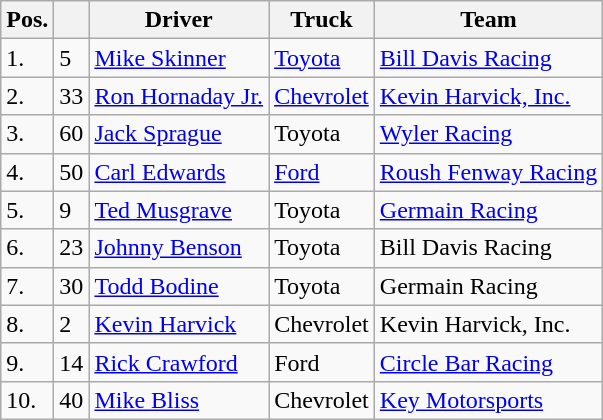<table class="wikitable">
<tr>
<th>Pos.</th>
<th></th>
<th>Driver</th>
<th>Truck</th>
<th>Team</th>
</tr>
<tr>
<td>1.</td>
<td>5</td>
<td><a href='#'>Mike Skinner</a></td>
<td><a href='#'>Toyota</a></td>
<td><a href='#'>Bill Davis Racing</a></td>
</tr>
<tr>
<td>2.</td>
<td>33</td>
<td><a href='#'>Ron Hornaday Jr.</a></td>
<td><a href='#'>Chevrolet</a></td>
<td><a href='#'>Kevin Harvick, Inc.</a></td>
</tr>
<tr>
<td>3.</td>
<td>60</td>
<td><a href='#'>Jack Sprague</a></td>
<td>Toyota</td>
<td><a href='#'>Wyler Racing</a></td>
</tr>
<tr>
<td>4.</td>
<td>50</td>
<td><a href='#'>Carl Edwards</a></td>
<td><a href='#'>Ford</a></td>
<td><a href='#'>Roush Fenway Racing</a></td>
</tr>
<tr>
<td>5.</td>
<td>9</td>
<td><a href='#'>Ted Musgrave</a></td>
<td>Toyota</td>
<td><a href='#'>Germain Racing</a></td>
</tr>
<tr>
<td>6.</td>
<td>23</td>
<td><a href='#'>Johnny Benson</a></td>
<td>Toyota</td>
<td>Bill Davis Racing</td>
</tr>
<tr>
<td>7.</td>
<td>30</td>
<td><a href='#'>Todd Bodine</a></td>
<td>Toyota</td>
<td>Germain Racing</td>
</tr>
<tr>
<td>8.</td>
<td>2</td>
<td><a href='#'>Kevin Harvick</a></td>
<td>Chevrolet</td>
<td>Kevin Harvick, Inc.</td>
</tr>
<tr>
<td>9.</td>
<td>14</td>
<td><a href='#'>Rick Crawford</a></td>
<td>Ford</td>
<td><a href='#'>Circle Bar Racing</a></td>
</tr>
<tr>
<td>10.</td>
<td>40</td>
<td><a href='#'>Mike Bliss</a></td>
<td>Chevrolet</td>
<td><a href='#'>Key Motorsports</a></td>
</tr>
</table>
